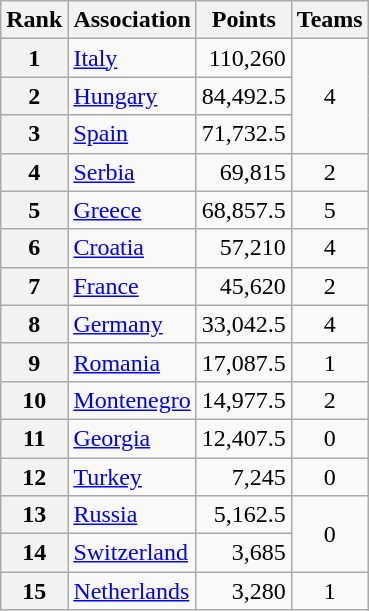<table class="wikitable">
<tr>
<th>Rank</th>
<th>Association</th>
<th>Points</th>
<th>Teams</th>
</tr>
<tr>
<th>1</th>
<td> <a href='#'>Italy</a></td>
<td align=right>110,260</td>
<td align=center rowspan=3>4</td>
</tr>
<tr>
<th>2</th>
<td> <a href='#'>Hungary</a></td>
<td align=right>84,492.5</td>
</tr>
<tr>
<th>3</th>
<td> <a href='#'>Spain</a></td>
<td align=right>71,732.5</td>
</tr>
<tr>
<th>4</th>
<td> <a href='#'>Serbia</a></td>
<td align=right>69,815</td>
<td align=center rowspan=1>2</td>
</tr>
<tr>
<th>5</th>
<td> <a href='#'>Greece</a></td>
<td align=right>68,857.5</td>
<td align=center rowspan=1>5</td>
</tr>
<tr>
<th>6</th>
<td> <a href='#'>Croatia</a></td>
<td align="right">57,210</td>
<td align=center rowspan=1>4</td>
</tr>
<tr>
<th>7</th>
<td> <a href='#'>France</a></td>
<td align="right">45,620</td>
<td align=center rowspan=1>2</td>
</tr>
<tr>
<th>8</th>
<td> <a href='#'>Germany</a></td>
<td align="right">33,042.5</td>
<td align=center rowspan=1>4</td>
</tr>
<tr>
<th>9</th>
<td> <a href='#'>Romania</a></td>
<td align="right">17,087.5</td>
<td align=center rowspan=1>1</td>
</tr>
<tr>
<th>10</th>
<td> <a href='#'>Montenegro</a></td>
<td align="right">14,977.5</td>
<td rowspan="1" align="center">2</td>
</tr>
<tr>
<th>11</th>
<td> <a href='#'>Georgia</a></td>
<td align="right">12,407.5</td>
<td rowspan="1" align="center">0</td>
</tr>
<tr>
<th>12</th>
<td> <a href='#'>Turkey</a></td>
<td align="right">7,245</td>
<td rowspan="1" align="center">0</td>
</tr>
<tr>
<th>13</th>
<td> <a href='#'>Russia</a></td>
<td align="right">5,162.5</td>
<td rowspan="2" align="center">0</td>
</tr>
<tr>
<th>14</th>
<td> <a href='#'>Switzerland</a></td>
<td align=right>3,685</td>
</tr>
<tr>
<th>15</th>
<td> <a href='#'>Netherlands</a></td>
<td align=right>3,280</td>
<td rowspan="1" align="center">1</td>
</tr>
</table>
